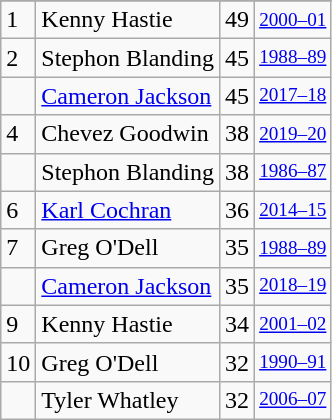<table class="wikitable">
<tr>
</tr>
<tr>
<td>1</td>
<td>Kenny Hastie</td>
<td>49</td>
<td style="font-size:80%;"><a href='#'>2000–01</a></td>
</tr>
<tr>
<td>2</td>
<td>Stephon Blanding</td>
<td>45</td>
<td style="font-size:80%;"><a href='#'>1988–89</a></td>
</tr>
<tr>
<td></td>
<td><a href='#'>Cameron Jackson</a></td>
<td>45</td>
<td style="font-size:80%;"><a href='#'>2017–18</a></td>
</tr>
<tr>
<td>4</td>
<td>Chevez Goodwin</td>
<td>38</td>
<td style="font-size:80%;"><a href='#'>2019–20</a></td>
</tr>
<tr>
<td></td>
<td>Stephon Blanding</td>
<td>38</td>
<td style="font-size:80%;"><a href='#'>1986–87</a></td>
</tr>
<tr>
<td>6</td>
<td><a href='#'>Karl Cochran</a></td>
<td>36</td>
<td style="font-size:80%;"><a href='#'>2014–15</a></td>
</tr>
<tr>
<td>7</td>
<td>Greg O'Dell</td>
<td>35</td>
<td style="font-size:80%;"><a href='#'>1988–89</a></td>
</tr>
<tr>
<td></td>
<td><a href='#'>Cameron Jackson</a></td>
<td>35</td>
<td style="font-size:80%;"><a href='#'>2018–19</a></td>
</tr>
<tr>
<td>9</td>
<td>Kenny Hastie</td>
<td>34</td>
<td style="font-size:80%;"><a href='#'>2001–02</a></td>
</tr>
<tr>
<td>10</td>
<td>Greg O'Dell</td>
<td>32</td>
<td style="font-size:80%;"><a href='#'>1990–91</a></td>
</tr>
<tr>
<td></td>
<td>Tyler Whatley</td>
<td>32</td>
<td style="font-size:80%;"><a href='#'>2006–07</a></td>
</tr>
</table>
